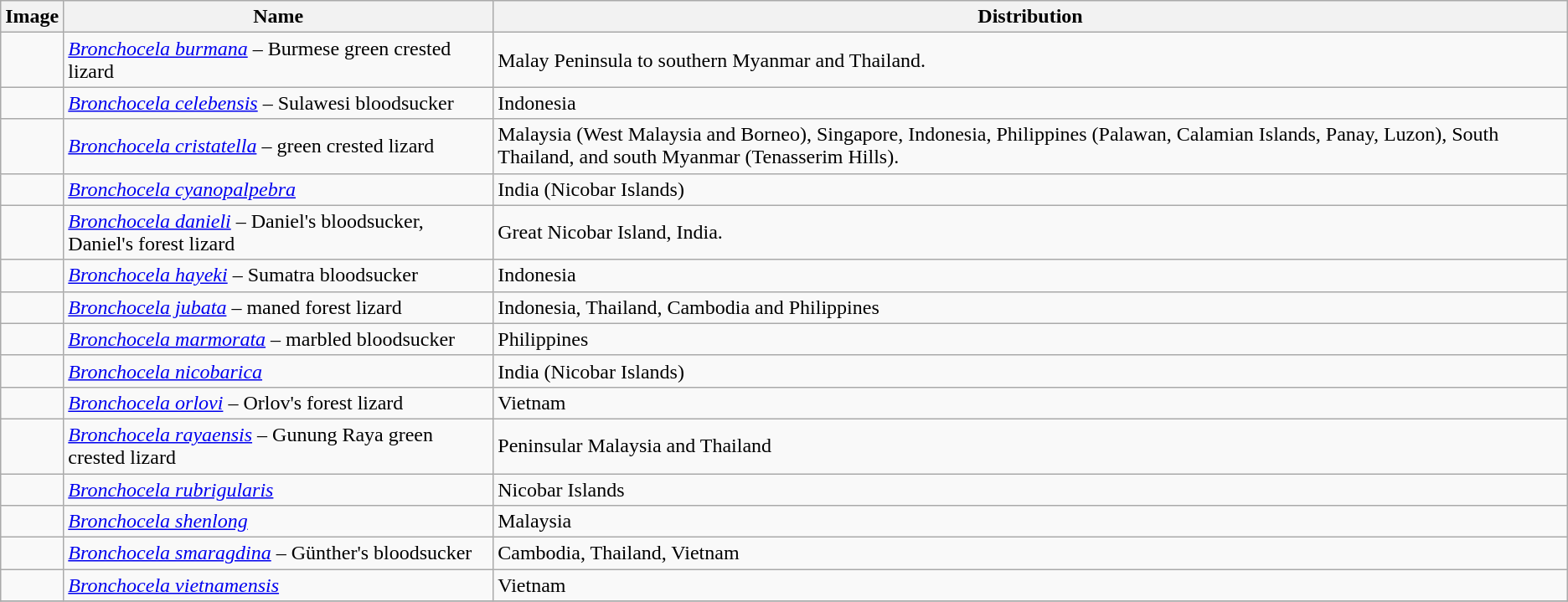<table class="wikitable">
<tr>
<th>Image</th>
<th>Name</th>
<th>Distribution</th>
</tr>
<tr>
<td></td>
<td><em><a href='#'>Bronchocela burmana</a></em>  – Burmese green crested lizard</td>
<td>Malay Peninsula to southern Myanmar and Thailand.</td>
</tr>
<tr>
<td></td>
<td><em><a href='#'>Bronchocela celebensis</a></em>  – Sulawesi bloodsucker</td>
<td>Indonesia</td>
</tr>
<tr>
<td></td>
<td><em><a href='#'>Bronchocela cristatella</a></em>  – green crested lizard</td>
<td>Malaysia (West Malaysia and Borneo), Singapore, Indonesia, Philippines (Palawan, Calamian Islands, Panay, Luzon), South Thailand, and south Myanmar (Tenasserim Hills).</td>
</tr>
<tr>
<td></td>
<td><em><a href='#'>Bronchocela cyanopalpebra</a></em> </td>
<td>India (Nicobar Islands)</td>
</tr>
<tr>
<td></td>
<td><em><a href='#'>Bronchocela danieli</a></em>  – Daniel's bloodsucker, Daniel's forest lizard</td>
<td>Great Nicobar Island, India.</td>
</tr>
<tr>
<td></td>
<td><em><a href='#'>Bronchocela hayeki</a></em>  – Sumatra bloodsucker</td>
<td>Indonesia</td>
</tr>
<tr>
<td></td>
<td><em><a href='#'>Bronchocela jubata</a></em>  – maned forest lizard</td>
<td>Indonesia,  Thailand, Cambodia and Philippines</td>
</tr>
<tr>
<td></td>
<td><em><a href='#'>Bronchocela marmorata</a></em>  – marbled bloodsucker</td>
<td>Philippines</td>
</tr>
<tr>
<td></td>
<td><em><a href='#'>Bronchocela nicobarica</a></em> </td>
<td>India (Nicobar Islands)</td>
</tr>
<tr>
<td></td>
<td><em><a href='#'>Bronchocela orlovi</a></em>  – Orlov's forest lizard</td>
<td>Vietnam</td>
</tr>
<tr>
<td></td>
<td><em><a href='#'>Bronchocela rayaensis</a></em>  – Gunung Raya green crested lizard</td>
<td>Peninsular Malaysia and Thailand</td>
</tr>
<tr>
<td></td>
<td><em><a href='#'>Bronchocela rubrigularis</a></em> </td>
<td>Nicobar Islands</td>
</tr>
<tr>
<td></td>
<td><em><a href='#'>Bronchocela shenlong</a></em> </td>
<td>Malaysia</td>
</tr>
<tr>
<td></td>
<td><em><a href='#'>Bronchocela smaragdina</a></em>  – Günther's bloodsucker</td>
<td>Cambodia, Thailand, Vietnam</td>
</tr>
<tr>
<td></td>
<td><em><a href='#'>Bronchocela vietnamensis</a></em> </td>
<td>Vietnam</td>
</tr>
<tr>
</tr>
</table>
